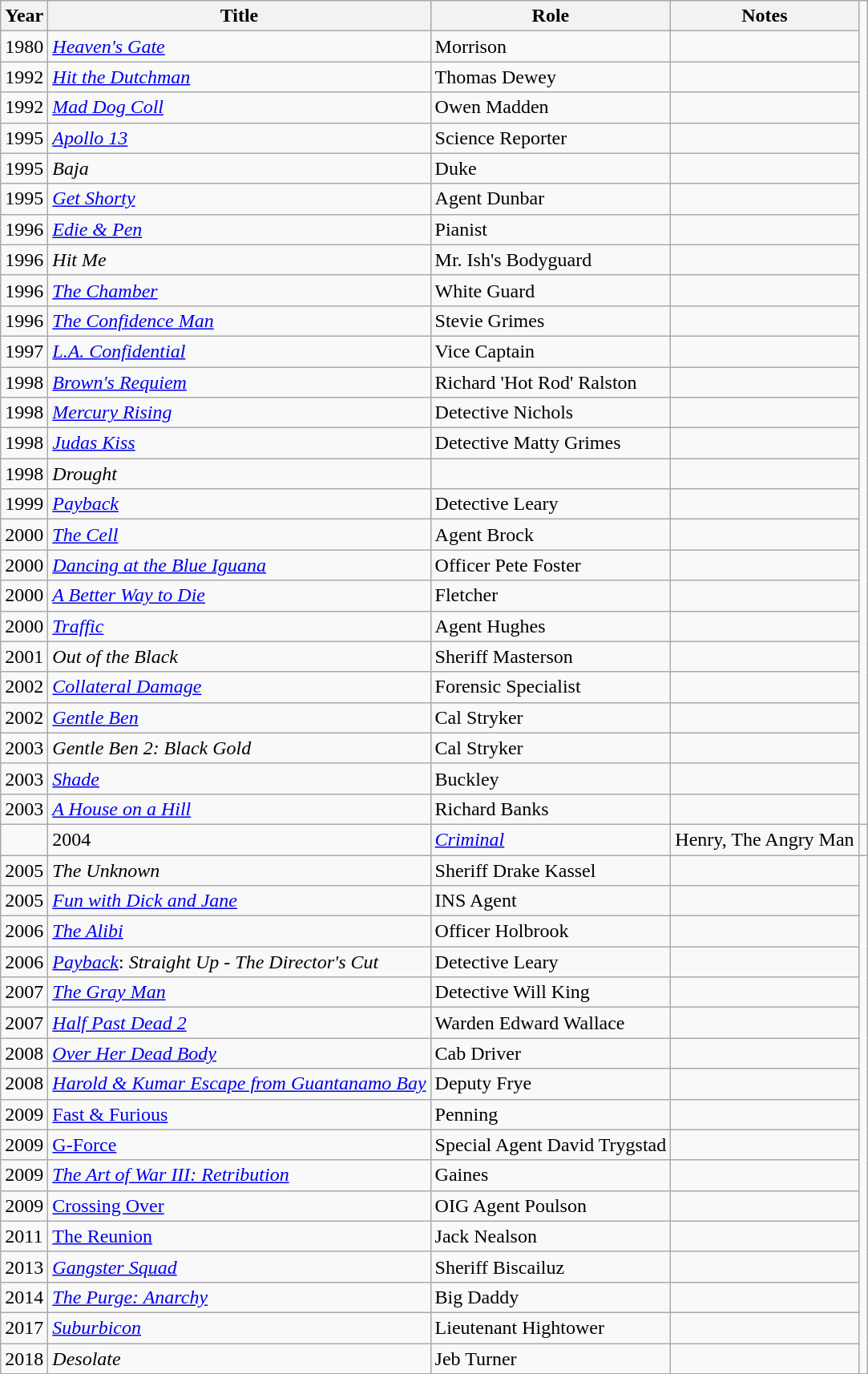<table class="wikitable sortable">
<tr>
<th>Year</th>
<th>Title</th>
<th>Role</th>
<th class="unsortable">Notes</th>
</tr>
<tr>
<td>1980</td>
<td><em><a href='#'>Heaven's Gate</a></em></td>
<td>Morrison</td>
<td></td>
</tr>
<tr>
<td>1992</td>
<td><a href='#'><em>Hit the Dutchman</em></a></td>
<td>Thomas Dewey</td>
<td></td>
</tr>
<tr>
<td>1992</td>
<td><a href='#'><em>Mad Dog Coll</em></a></td>
<td>Owen Madden</td>
<td></td>
</tr>
<tr>
<td>1995</td>
<td><a href='#'><em>Apollo 13</em></a></td>
<td>Science Reporter</td>
<td></td>
</tr>
<tr>
<td>1995</td>
<td><em>Baja</em></td>
<td>Duke</td>
<td></td>
</tr>
<tr>
<td>1995</td>
<td><a href='#'><em>Get Shorty</em></a></td>
<td>Agent Dunbar</td>
<td></td>
</tr>
<tr>
<td>1996</td>
<td><em><a href='#'>Edie & Pen</a></em></td>
<td>Pianist</td>
<td></td>
</tr>
<tr>
<td>1996</td>
<td><em>Hit Me</em></td>
<td>Mr. Ish's Bodyguard</td>
<td></td>
</tr>
<tr>
<td>1996</td>
<td><a href='#'><em>The Chamber</em></a></td>
<td>White Guard</td>
<td></td>
</tr>
<tr>
<td>1996</td>
<td><a href='#'><em>The Confidence Man</em></a></td>
<td>Stevie Grimes</td>
<td></td>
</tr>
<tr>
<td>1997</td>
<td><a href='#'><em>L.A. Confidential</em></a></td>
<td>Vice Captain</td>
<td></td>
</tr>
<tr>
<td>1998</td>
<td><em><a href='#'>Brown's Requiem</a></em></td>
<td>Richard 'Hot Rod' Ralston</td>
<td></td>
</tr>
<tr>
<td>1998</td>
<td><em><a href='#'>Mercury Rising</a></em></td>
<td>Detective Nichols</td>
<td></td>
</tr>
<tr>
<td>1998</td>
<td><a href='#'><em>Judas Kiss</em></a></td>
<td>Detective Matty Grimes</td>
<td></td>
</tr>
<tr>
<td>1998</td>
<td><em>Drought</em></td>
<td></td>
<td></td>
</tr>
<tr>
<td>1999</td>
<td><a href='#'><em>Payback</em></a></td>
<td>Detective Leary</td>
<td></td>
</tr>
<tr>
<td>2000</td>
<td><em><a href='#'>The Cell</a></em></td>
<td>Agent Brock</td>
<td></td>
</tr>
<tr>
<td>2000</td>
<td><em><a href='#'>Dancing at the Blue Iguana</a></em></td>
<td>Officer Pete Foster</td>
<td></td>
</tr>
<tr>
<td>2000</td>
<td><em><a href='#'>A Better Way to Die</a></em></td>
<td>Fletcher</td>
<td></td>
</tr>
<tr>
<td>2000</td>
<td><a href='#'><em>Traffic</em></a></td>
<td>Agent Hughes</td>
<td></td>
</tr>
<tr>
<td>2001</td>
<td><em>Out of the Black</em></td>
<td>Sheriff Masterson</td>
<td></td>
</tr>
<tr>
<td>2002</td>
<td><a href='#'><em>Collateral Damage</em></a></td>
<td>Forensic Specialist</td>
<td></td>
</tr>
<tr>
<td>2002</td>
<td><em><a href='#'>Gentle Ben</a></em></td>
<td>Cal Stryker</td>
<td></td>
</tr>
<tr>
<td>2003</td>
<td><em>Gentle Ben 2: Black Gold</em></td>
<td>Cal Stryker</td>
<td></td>
</tr>
<tr>
<td>2003</td>
<td><a href='#'><em>Shade</em></a></td>
<td>Buckley</td>
<td></td>
</tr>
<tr>
<td>2003</td>
<td><em><a href='#'>A House on a Hill</a></em></td>
<td>Richard Banks</td>
<td></td>
</tr>
<tr>
<td></td>
<td>2004</td>
<td><a href='#'><em>Criminal</em></a></td>
<td>Henry, The Angry Man</td>
<td></td>
</tr>
<tr>
<td>2005</td>
<td><em>The Unknown</em></td>
<td>Sheriff Drake Kassel</td>
<td></td>
</tr>
<tr>
<td>2005</td>
<td><a href='#'><em>Fun with Dick and Jane</em></a></td>
<td>INS Agent</td>
<td></td>
</tr>
<tr>
<td>2006</td>
<td><em><a href='#'>The Alibi</a></em></td>
<td>Officer Holbrook</td>
<td></td>
</tr>
<tr>
<td>2006</td>
<td><a href='#'><em>Payback</em></a>: <em>Straight Up - The Director's Cut</em></td>
<td>Detective Leary</td>
<td></td>
</tr>
<tr>
<td>2007</td>
<td><a href='#'><em>The Gray Man</em></a></td>
<td>Detective Will King</td>
<td></td>
</tr>
<tr>
<td>2007</td>
<td><em><a href='#'>Half Past Dead 2</a></em></td>
<td>Warden Edward Wallace</td>
<td></td>
</tr>
<tr>
<td>2008</td>
<td><em><a href='#'>Over Her Dead Body</a></em></td>
<td>Cab Driver</td>
<td></td>
</tr>
<tr>
<td>2008</td>
<td><em><a href='#'>Harold & Kumar Escape from Guantanamo Bay</a></em></td>
<td>Deputy Frye</td>
<td></td>
</tr>
<tr>
<td>2009</td>
<td><em><a href='#'></em>Fast & Furious<em></a></em></td>
<td>Penning</td>
<td></td>
</tr>
<tr>
<td>2009</td>
<td><em><a href='#'></em>G-Force<em></a></em></td>
<td>Special Agent David Trygstad</td>
<td></td>
</tr>
<tr>
<td>2009</td>
<td><em><a href='#'>The Art of War III: Retribution</a></em></td>
<td>Gaines</td>
<td></td>
</tr>
<tr>
<td>2009</td>
<td><em><a href='#'></em>Crossing Over<em></a></em></td>
<td>OIG Agent Poulson</td>
<td></td>
</tr>
<tr>
<td>2011</td>
<td><em><a href='#'></em>The Reunion<em></a></em></td>
<td>Jack Nealson</td>
<td></td>
</tr>
<tr>
<td>2013</td>
<td><em><a href='#'>Gangster Squad</a></em></td>
<td>Sheriff Biscailuz</td>
<td></td>
</tr>
<tr>
<td>2014</td>
<td><em><a href='#'>The Purge: Anarchy</a></em></td>
<td>Big Daddy</td>
<td></td>
</tr>
<tr>
<td>2017</td>
<td><em><a href='#'>Suburbicon</a></em></td>
<td>Lieutenant Hightower</td>
<td></td>
</tr>
<tr>
<td>2018</td>
<td><em>Desolate</em></td>
<td>Jeb Turner</td>
<td></td>
</tr>
</table>
